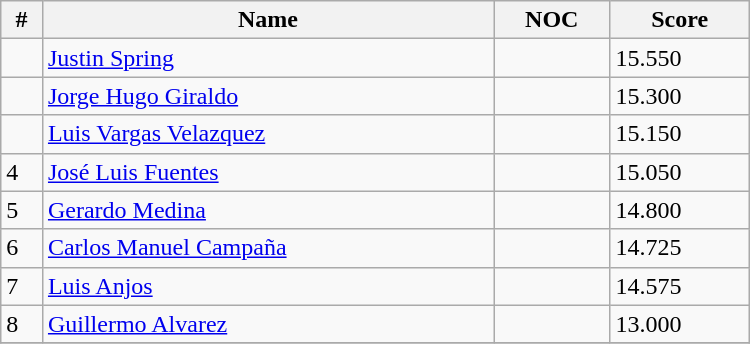<table class="wikitable" width=500>
<tr>
<th>#</th>
<th>Name</th>
<th>NOC</th>
<th>Score</th>
</tr>
<tr>
<td></td>
<td><a href='#'>Justin Spring</a></td>
<td></td>
<td>15.550</td>
</tr>
<tr>
<td></td>
<td><a href='#'>Jorge Hugo Giraldo</a></td>
<td></td>
<td>15.300</td>
</tr>
<tr>
<td></td>
<td><a href='#'>Luis Vargas Velazquez</a></td>
<td></td>
<td>15.150</td>
</tr>
<tr>
<td>4</td>
<td><a href='#'>José Luis Fuentes</a></td>
<td></td>
<td>15.050</td>
</tr>
<tr>
<td>5</td>
<td><a href='#'>Gerardo Medina</a></td>
<td></td>
<td>14.800</td>
</tr>
<tr>
<td>6</td>
<td><a href='#'>Carlos Manuel Campaña</a></td>
<td></td>
<td>14.725</td>
</tr>
<tr>
<td>7</td>
<td><a href='#'>Luis Anjos</a></td>
<td></td>
<td>14.575</td>
</tr>
<tr>
<td>8</td>
<td><a href='#'>Guillermo Alvarez</a></td>
<td></td>
<td>13.000</td>
</tr>
<tr>
</tr>
</table>
